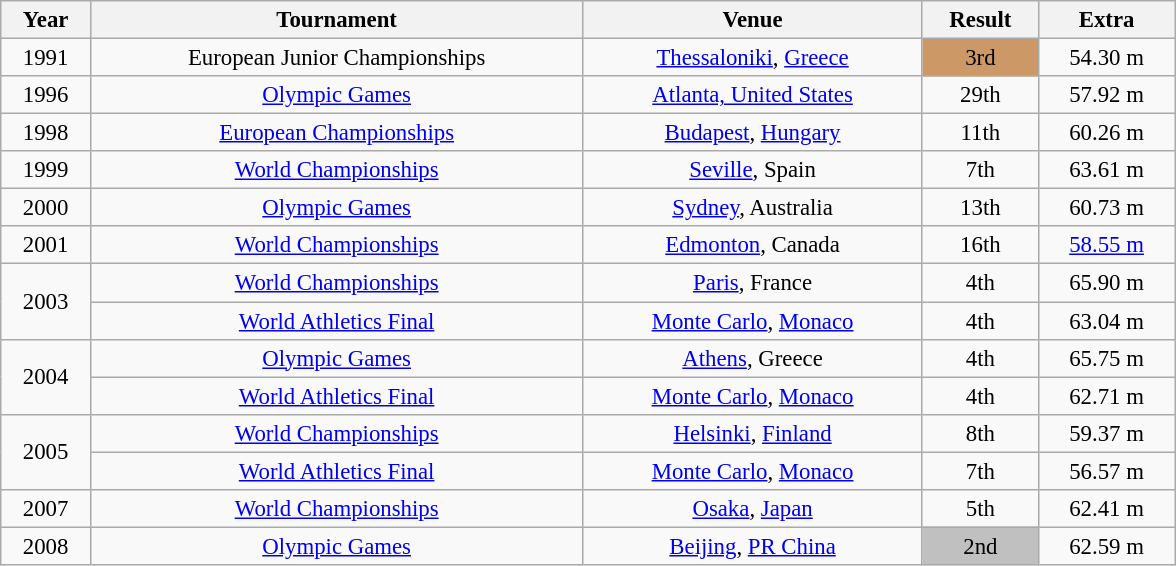<table class="wikitable" style=" text-align:center; font-size:95%;" width="62%">
<tr>
<th>Year</th>
<th>Tournament</th>
<th>Venue</th>
<th>Result</th>
<th>Extra</th>
</tr>
<tr>
<td>1991</td>
<td>European Junior Championships</td>
<td><a href='#'>Thessaloniki</a>, <a href='#'>Greece</a></td>
<td bgcolor="cc9966">3rd</td>
<td>54.30 m</td>
</tr>
<tr>
<td>1996</td>
<td><a href='#'>Olympic Games</a></td>
<td><a href='#'>Atlanta, United States</a></td>
<td>29th</td>
<td>57.92 m</td>
</tr>
<tr>
<td>1998</td>
<td><a href='#'>European Championships</a></td>
<td><a href='#'>Budapest</a>, <a href='#'>Hungary</a></td>
<td>11th</td>
<td>60.26 m</td>
</tr>
<tr>
<td>1999</td>
<td><a href='#'>World Championships</a></td>
<td><a href='#'>Seville</a>, Spain</td>
<td>7th</td>
<td>63.61 m</td>
</tr>
<tr>
<td>2000</td>
<td><a href='#'>Olympic Games</a></td>
<td><a href='#'>Sydney</a>, Australia</td>
<td>13th</td>
<td>60.73 m</td>
</tr>
<tr>
<td>2001</td>
<td><a href='#'>World Championships</a></td>
<td><a href='#'>Edmonton</a>, Canada</td>
<td>16th</td>
<td><a href='#'>58.55 m</a></td>
</tr>
<tr>
<td rowspan=2>2003</td>
<td><a href='#'>World Championships</a></td>
<td><a href='#'>Paris</a>, France</td>
<td>4th</td>
<td>65.90 m</td>
</tr>
<tr>
<td><a href='#'>World Athletics Final</a></td>
<td><a href='#'>Monte Carlo</a>, <a href='#'>Monaco</a></td>
<td>4th</td>
<td>63.04 m</td>
</tr>
<tr>
<td rowspan=2>2004</td>
<td><a href='#'>Olympic Games</a></td>
<td><a href='#'>Athens</a>, Greece</td>
<td>4th</td>
<td>65.75 m</td>
</tr>
<tr>
<td><a href='#'>World Athletics Final</a></td>
<td><a href='#'>Monte Carlo</a>, <a href='#'>Monaco</a></td>
<td align="center">4th</td>
<td>62.71 m</td>
</tr>
<tr>
<td rowspan=2>2005</td>
<td><a href='#'>World Championships</a></td>
<td><a href='#'>Helsinki</a>, <a href='#'>Finland</a></td>
<td align="center">8th</td>
<td>59.37 m</td>
</tr>
<tr>
<td><a href='#'>World Athletics Final</a></td>
<td><a href='#'>Monte Carlo</a>, <a href='#'>Monaco</a></td>
<td align="center">7th</td>
<td>56.57 m</td>
</tr>
<tr>
<td>2007</td>
<td><a href='#'>World Championships</a></td>
<td><a href='#'>Osaka</a>, <a href='#'>Japan</a></td>
<td align="center">5th</td>
<td>62.41 m</td>
</tr>
<tr>
<td>2008</td>
<td><a href='#'>Olympic Games</a></td>
<td><a href='#'>Beijing</a>, <a href='#'>PR China</a></td>
<td bgcolor=silver align="center">2nd</td>
<td>62.59 m</td>
</tr>
</table>
